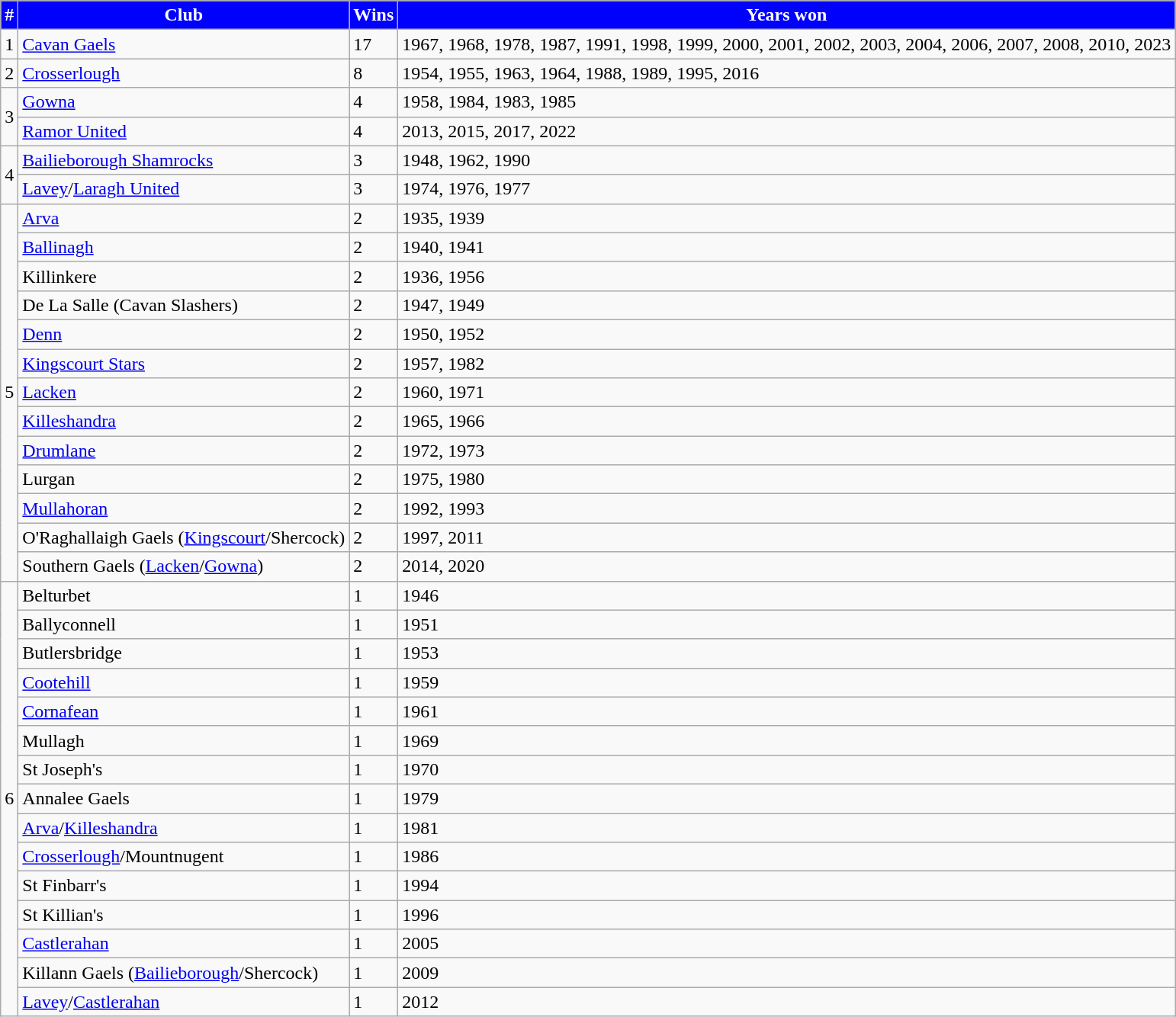<table class="wikitable">
<tr>
<th style="background:blue;color:white;">#</th>
<th style="background:blue;color:white;">Club</th>
<th style="background:blue;color:white;">Wins</th>
<th style="background:blue;color:white;">Years won</th>
</tr>
<tr>
<td>1</td>
<td><a href='#'>Cavan Gaels</a></td>
<td>17</td>
<td>1967, 1968, 1978, 1987, 1991, 1998, 1999, 2000, 2001, 2002, 2003, 2004, 2006, 2007, 2008, 2010, 2023</td>
</tr>
<tr>
<td>2</td>
<td><a href='#'>Crosserlough</a></td>
<td>8</td>
<td>1954, 1955, 1963, 1964, 1988, 1989, 1995, 2016</td>
</tr>
<tr>
<td rowspan=2>3</td>
<td><a href='#'>Gowna</a></td>
<td>4</td>
<td>1958, 1984, 1983, 1985</td>
</tr>
<tr>
<td><a href='#'>Ramor United</a></td>
<td>4</td>
<td>2013, 2015, 2017, 2022</td>
</tr>
<tr>
<td rowspan=2>4</td>
<td><a href='#'>Bailieborough Shamrocks</a></td>
<td>3</td>
<td>1948, 1962, 1990</td>
</tr>
<tr>
<td><a href='#'>Lavey</a>/<a href='#'>Laragh United</a></td>
<td>3</td>
<td>1974, 1976, 1977</td>
</tr>
<tr>
<td rowspan=13>5</td>
<td><a href='#'>Arva</a></td>
<td>2</td>
<td>1935, 1939</td>
</tr>
<tr>
<td><a href='#'>Ballinagh</a></td>
<td>2</td>
<td>1940, 1941</td>
</tr>
<tr>
<td>Killinkere</td>
<td>2</td>
<td>1936, 1956</td>
</tr>
<tr>
<td>De La Salle (Cavan Slashers)</td>
<td>2</td>
<td>1947, 1949</td>
</tr>
<tr>
<td><a href='#'>Denn</a></td>
<td>2</td>
<td>1950, 1952</td>
</tr>
<tr>
<td><a href='#'>Kingscourt Stars</a></td>
<td>2</td>
<td>1957, 1982</td>
</tr>
<tr>
<td><a href='#'>Lacken</a></td>
<td>2</td>
<td>1960, 1971</td>
</tr>
<tr>
<td><a href='#'>Killeshandra</a></td>
<td>2</td>
<td>1965, 1966</td>
</tr>
<tr>
<td><a href='#'>Drumlane</a></td>
<td>2</td>
<td>1972, 1973</td>
</tr>
<tr>
<td>Lurgan</td>
<td>2</td>
<td>1975, 1980</td>
</tr>
<tr>
<td><a href='#'>Mullahoran</a></td>
<td>2</td>
<td>1992, 1993</td>
</tr>
<tr>
<td>O'Raghallaigh Gaels (<a href='#'>Kingscourt</a>/Shercock)</td>
<td>2</td>
<td>1997, 2011</td>
</tr>
<tr>
<td>Southern Gaels (<a href='#'>Lacken</a>/<a href='#'>Gowna</a>)</td>
<td>2</td>
<td>2014, 2020</td>
</tr>
<tr>
<td rowspan=15>6</td>
<td>Belturbet</td>
<td>1</td>
<td>1946</td>
</tr>
<tr>
<td>Ballyconnell</td>
<td>1</td>
<td>1951</td>
</tr>
<tr>
<td>Butlersbridge</td>
<td>1</td>
<td>1953</td>
</tr>
<tr>
<td><a href='#'>Cootehill</a></td>
<td>1</td>
<td>1959</td>
</tr>
<tr>
<td><a href='#'>Cornafean</a></td>
<td>1</td>
<td>1961</td>
</tr>
<tr>
<td>Mullagh</td>
<td>1</td>
<td>1969</td>
</tr>
<tr>
<td>St Joseph's</td>
<td>1</td>
<td>1970</td>
</tr>
<tr>
<td>Annalee Gaels</td>
<td>1</td>
<td>1979</td>
</tr>
<tr>
<td><a href='#'>Arva</a>/<a href='#'>Killeshandra</a></td>
<td>1</td>
<td>1981</td>
</tr>
<tr>
<td><a href='#'>Crosserlough</a>/Mountnugent</td>
<td>1</td>
<td>1986</td>
</tr>
<tr>
<td>St Finbarr's</td>
<td>1</td>
<td>1994</td>
</tr>
<tr>
<td>St Killian's</td>
<td>1</td>
<td>1996</td>
</tr>
<tr>
<td><a href='#'>Castlerahan</a></td>
<td>1</td>
<td>2005</td>
</tr>
<tr>
<td>Killann Gaels (<a href='#'>Bailieborough</a>/Shercock)</td>
<td>1</td>
<td>2009</td>
</tr>
<tr>
<td><a href='#'>Lavey</a>/<a href='#'>Castlerahan</a></td>
<td>1</td>
<td>2012</td>
</tr>
</table>
